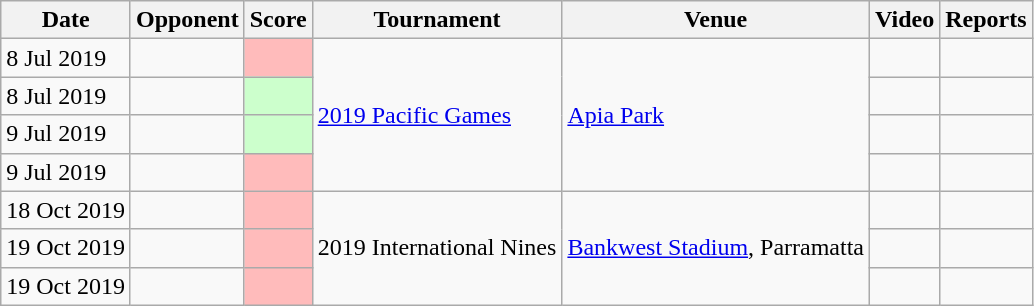<table class=wikitable>
<tr>
<th>Date</th>
<th>Opponent</th>
<th>Score</th>
<th>Tournament</th>
<th>Venue</th>
<th>Video</th>
<th>Reports</th>
</tr>
<tr>
<td>8 Jul 2019</td>
<td></td>
<td bgcolor="#FFBBBB"></td>
<td rowspan=4><a href='#'>2019 Pacific Games</a></td>
<td rowspan=4> <a href='#'>Apia Park</a></td>
<td align=center></td>
<td align=center></td>
</tr>
<tr>
<td>8 Jul 2019</td>
<td></td>
<td bgcolor="#CCFFCC"></td>
<td align=center></td>
<td align=center></td>
</tr>
<tr>
<td>9 Jul 2019</td>
<td></td>
<td bgcolor="#CCFFCC"></td>
<td align=center></td>
<td align=center></td>
</tr>
<tr>
<td>9 Jul 2019</td>
<td></td>
<td bgcolor="#FFBBBB"></td>
<td align=center></td>
<td align=center></td>
</tr>
<tr>
<td>18 Oct 2019</td>
<td></td>
<td bgcolor="#FFBBBB"></td>
<td rowspan=3>2019 International Nines</td>
<td rowspan=3> <a href='#'>Bankwest Stadium</a>, Parramatta</td>
<td align=center></td>
<td align=center></td>
</tr>
<tr>
<td>19 Oct 2019</td>
<td></td>
<td bgcolor="#FFBBBB"></td>
<td align=center></td>
<td align=center></td>
</tr>
<tr>
<td>19 Oct 2019</td>
<td></td>
<td bgcolor="#FFBBBB"></td>
<td align=center></td>
<td align=center></td>
</tr>
</table>
